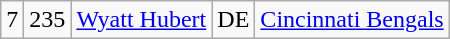<table class="wikitable" style="text-align:center">
<tr>
<td>7</td>
<td>235</td>
<td><a href='#'>Wyatt Hubert</a></td>
<td>DE</td>
<td><a href='#'>Cincinnati Bengals</a></td>
</tr>
</table>
